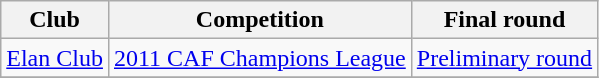<table class="wikitable">
<tr>
<th>Club</th>
<th>Competition</th>
<th>Final round</th>
</tr>
<tr>
<td rowspan=1><a href='#'>Elan Club</a></td>
<td><a href='#'>2011 CAF Champions League</a></td>
<td><a href='#'>Preliminary round</a></td>
</tr>
<tr>
</tr>
</table>
